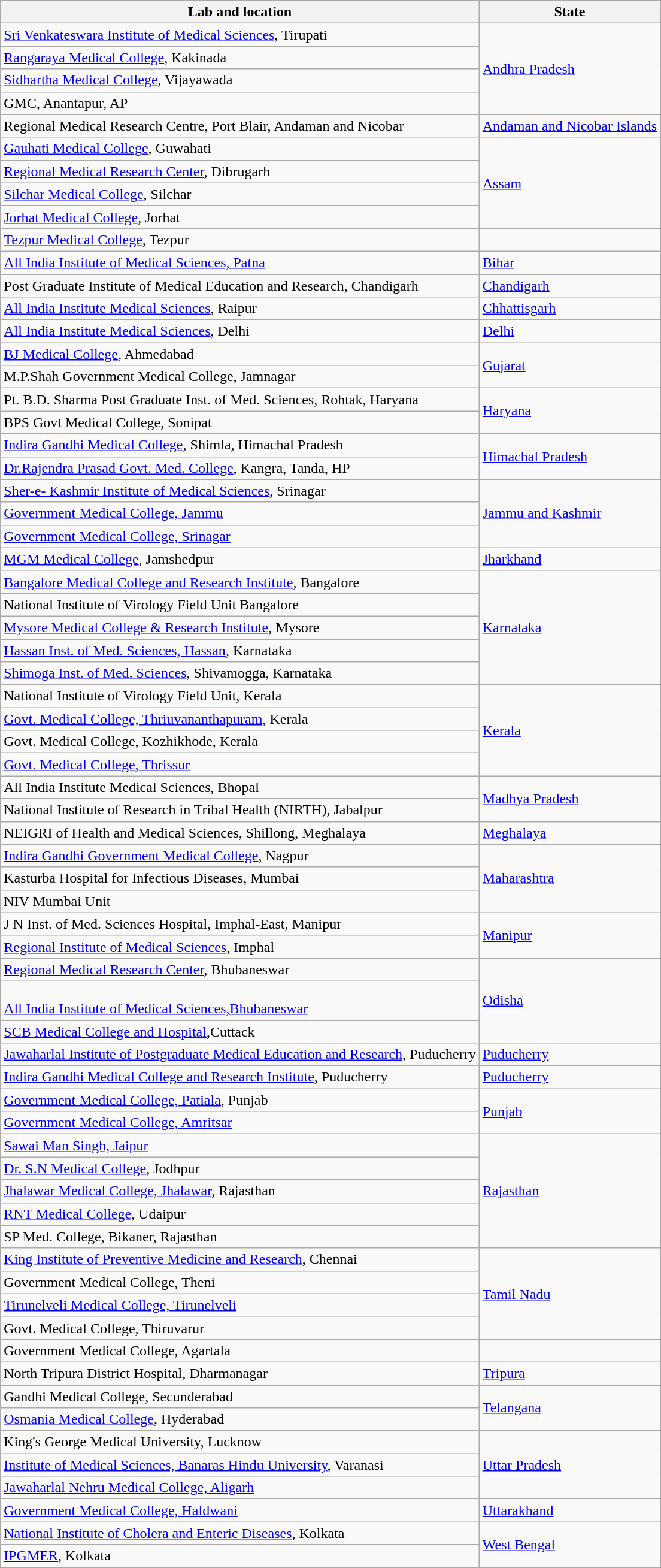<table class="wikitable collapsible sortable">
<tr>
<th>Lab and location</th>
<th>State</th>
</tr>
<tr>
<td><a href='#'>Sri Venkateswara Institute of Medical Sciences</a>, Tirupati</td>
<td rowspan="4"><a href='#'>Andhra Pradesh</a></td>
</tr>
<tr>
<td><a href='#'>Rangaraya Medical College</a>, Kakinada</td>
</tr>
<tr>
<td><a href='#'>Sidhartha Medical College</a>, Vijayawada</td>
</tr>
<tr>
<td>GMC, Anantapur, AP</td>
</tr>
<tr>
<td>Regional Medical Research Centre, Port Blair, Andaman and Nicobar</td>
<td><a href='#'>Andaman and Nicobar Islands</a></td>
</tr>
<tr>
<td><a href='#'>Gauhati Medical College</a>, Guwahati</td>
<td rowspan="4"><a href='#'>Assam</a></td>
</tr>
<tr>
<td><a href='#'>Regional Medical Research Center</a>, Dibrugarh</td>
</tr>
<tr>
<td><a href='#'>Silchar Medical College</a>, Silchar</td>
</tr>
<tr>
<td><a href='#'>Jorhat Medical College</a>, Jorhat</td>
</tr>
<tr>
<td><a href='#'>Tezpur Medical College</a>, Tezpur</td>
</tr>
<tr>
<td><a href='#'>All India Institute of Medical Sciences, Patna</a></td>
<td><a href='#'>Bihar</a></td>
</tr>
<tr>
<td>Post Graduate Institute of Medical Education and Research, Chandigarh</td>
<td><a href='#'>Chandigarh</a></td>
</tr>
<tr>
<td><a href='#'>All India Institute Medical Sciences</a>, Raipur</td>
<td><a href='#'>Chhattisgarh</a></td>
</tr>
<tr>
<td><a href='#'>All India Institute Medical Sciences</a>, Delhi</td>
<td><a href='#'>Delhi</a></td>
</tr>
<tr>
<td><a href='#'>BJ Medical College</a>, Ahmedabad</td>
<td rowspan="2"><a href='#'>Gujarat</a></td>
</tr>
<tr>
<td>M.P.Shah Government Medical College, Jamnagar</td>
</tr>
<tr>
<td>Pt. B.D. Sharma Post Graduate Inst. of Med. Sciences, Rohtak, Haryana</td>
<td rowspan="2"><a href='#'>Haryana</a></td>
</tr>
<tr>
<td>BPS Govt Medical College, Sonipat</td>
</tr>
<tr>
<td><a href='#'>Indira Gandhi Medical College</a>, Shimla, Himachal Pradesh</td>
<td rowspan="2"><a href='#'>Himachal Pradesh</a></td>
</tr>
<tr>
<td><a href='#'>Dr.Rajendra Prasad Govt. Med. College</a>, Kangra, Tanda, HP</td>
</tr>
<tr>
<td><a href='#'>Sher-e- Kashmir Institute of Medical Sciences</a>, Srinagar</td>
<td rowspan="3"><a href='#'>Jammu and Kashmir</a></td>
</tr>
<tr>
<td><a href='#'>Government Medical College, Jammu</a></td>
</tr>
<tr>
<td><a href='#'>Government Medical College, Srinagar</a></td>
</tr>
<tr>
<td><a href='#'>MGM Medical College</a>, Jamshedpur</td>
<td><a href='#'>Jharkhand</a></td>
</tr>
<tr>
<td><a href='#'>Bangalore Medical College and Research Institute</a>, Bangalore</td>
<td rowspan="5"><a href='#'>Karnataka</a></td>
</tr>
<tr>
<td>National Institute of Virology Field Unit Bangalore</td>
</tr>
<tr>
<td><a href='#'>Mysore Medical College & Research Institute</a>, Mysore</td>
</tr>
<tr>
<td><a href='#'>Hassan Inst. of Med. Sciences, Hassan</a>, Karnataka</td>
</tr>
<tr>
<td><a href='#'>Shimoga Inst. of Med. Sciences</a>, Shivamogga, Karnataka</td>
</tr>
<tr>
<td>National Institute of Virology Field Unit, Kerala</td>
<td rowspan="4"><a href='#'>Kerala</a></td>
</tr>
<tr>
<td><a href='#'>Govt. Medical College, Thriuvananthapuram</a>, Kerala</td>
</tr>
<tr>
<td>Govt. Medical College, Kozhikhode, Kerala</td>
</tr>
<tr>
<td><a href='#'>Govt. Medical College, Thrissur</a></td>
</tr>
<tr>
<td>All India Institute Medical Sciences, Bhopal</td>
<td rowspan="2"><a href='#'>Madhya Pradesh</a></td>
</tr>
<tr>
<td>National Institute of Research in Tribal Health (NIRTH), Jabalpur</td>
</tr>
<tr>
<td>NEIGRI of Health and Medical Sciences, Shillong, Meghalaya</td>
<td><a href='#'>Meghalaya</a></td>
</tr>
<tr>
<td><a href='#'>Indira Gandhi Government Medical College</a>, Nagpur</td>
<td colspan="1" rowspan="3"><a href='#'>Maharashtra</a></td>
</tr>
<tr>
<td>Kasturba Hospital for Infectious Diseases, Mumbai</td>
</tr>
<tr>
<td>NIV Mumbai Unit</td>
</tr>
<tr>
<td>J N Inst. of Med. Sciences Hospital, Imphal-East, Manipur</td>
<td rowspan="2"><a href='#'>Manipur</a></td>
</tr>
<tr>
<td><a href='#'>Regional Institute of Medical Sciences</a>, Imphal</td>
</tr>
<tr>
<td><a href='#'>Regional Medical Research Center</a>, Bhubaneswar</td>
<td rowspan="3"><a href='#'>Odisha</a></td>
</tr>
<tr>
<td><br><a href='#'>All India Institute of Medical Sciences,Bhubaneswar</a></td>
</tr>
<tr>
<td><a href='#'>SCB Medical College and Hospital</a>,Cuttack</td>
</tr>
<tr>
<td><a href='#'>Jawaharlal Institute of Postgraduate Medical Education and Research</a>, Puducherry</td>
<td colspan="1"><a href='#'>Puducherry</a></td>
</tr>
<tr>
<td><a href='#'>Indira Gandhi Medical College and Research Institute</a>, Puducherry</td>
<td colspan="1"><a href='#'>Puducherry</a></td>
</tr>
<tr>
<td><a href='#'>Government Medical College, Patiala</a>, Punjab</td>
<td rowspan="2"><a href='#'>Punjab</a></td>
</tr>
<tr>
<td><a href='#'>Government Medical College, Amritsar</a></td>
</tr>
<tr>
<td><a href='#'>Sawai Man Singh, Jaipur</a></td>
<td rowspan="5"><a href='#'>Rajasthan</a></td>
</tr>
<tr>
<td><a href='#'>Dr. S.N Medical College</a>, Jodhpur</td>
</tr>
<tr>
<td><a href='#'>Jhalawar Medical College, Jhalawar</a>, Rajasthan</td>
</tr>
<tr>
<td><a href='#'>RNT Medical College</a>, Udaipur</td>
</tr>
<tr>
<td>SP Med. College, Bikaner, Rajasthan</td>
</tr>
<tr>
<td><a href='#'>King Institute of Preventive Medicine and Research</a>, Chennai</td>
<td rowspan="4"><a href='#'>Tamil Nadu</a></td>
</tr>
<tr>
<td>Government Medical College, Theni</td>
</tr>
<tr>
<td><a href='#'>Tirunelveli Medical College, Tirunelveli</a></td>
</tr>
<tr>
<td>Govt. Medical College, Thiruvarur</td>
</tr>
<tr>
<td>Government Medical College, Agartala</td>
</tr>
<tr>
<td>North Tripura District Hospital, Dharmanagar</td>
<td><a href='#'>Tripura</a></td>
</tr>
<tr>
<td>Gandhi Medical College, Secunderabad</td>
<td rowspan="2"><a href='#'>Telangana</a></td>
</tr>
<tr>
<td><a href='#'>Osmania Medical College</a>, Hyderabad</td>
</tr>
<tr>
<td>King's George Medical University, Lucknow</td>
<td rowspan="3"><a href='#'>Uttar Pradesh</a></td>
</tr>
<tr>
<td><a href='#'>Institute of Medical Sciences, Banaras Hindu University</a>, Varanasi</td>
</tr>
<tr>
<td><a href='#'>Jawaharlal Nehru Medical College, Aligarh</a></td>
</tr>
<tr>
<td><a href='#'>Government Medical College, Haldwani</a></td>
<td><a href='#'>Uttarakhand</a></td>
</tr>
<tr>
<td><a href='#'>National Institute of Cholera and Enteric Diseases</a>, Kolkata</td>
<td rowspan="2"><a href='#'>West Bengal</a></td>
</tr>
<tr>
<td><a href='#'>IPGMER</a>, Kolkata</td>
</tr>
</table>
